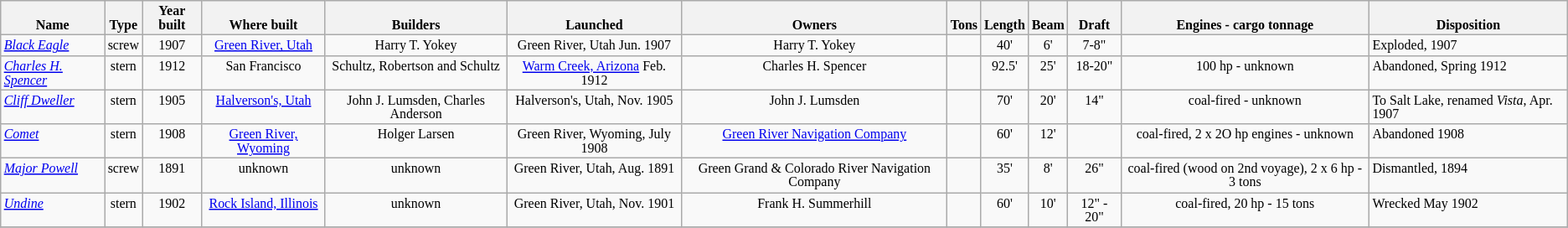<table class="wikitable collapsible sortable">
<tr valign=bottom style="font-size:8pt">
<th>Name</th>
<th>Type</th>
<th>Year built</th>
<th>Where built</th>
<th>Builders</th>
<th>Launched</th>
<th>Owners</th>
<th>Tons</th>
<th>Length</th>
<th>Beam</th>
<th>Draft</th>
<th>Engines - cargo tonnage</th>
<th>Disposition</th>
</tr>
<tr align=center valign=top style="font-size:8pt">
<td align=left><a href='#'><em>Black Eagle</em></a></td>
<td>screw</td>
<td>1907</td>
<td><a href='#'>Green River, Utah</a></td>
<td>Harry T. Yokey</td>
<td>Green River, Utah Jun. 1907</td>
<td>Harry T. Yokey</td>
<td></td>
<td>40'</td>
<td>6'</td>
<td>7-8"</td>
<td></td>
<td align=left>Exploded, 1907</td>
</tr>
<tr align=center valign=top style="font-size:8pt">
<td align=left><a href='#'><em>Charles H. Spencer</em></a></td>
<td>stern</td>
<td>1912</td>
<td>San Francisco</td>
<td>Schultz, Robertson and Schultz</td>
<td><a href='#'>Warm Creek, Arizona</a> Feb. 1912</td>
<td>Charles H. Spencer</td>
<td></td>
<td>92.5'</td>
<td>25'</td>
<td>18-20"</td>
<td>100 hp - unknown</td>
<td align=left>Abandoned, Spring 1912</td>
</tr>
<tr align=center valign=top style="font-size:8pt">
<td align=left><a href='#'><em>Cliff Dweller</em></a></td>
<td>stern</td>
<td>1905</td>
<td><a href='#'>Halverson's, Utah</a></td>
<td>John J. Lumsden, Charles Anderson</td>
<td>Halverson's, Utah, Nov. 1905</td>
<td>John J. Lumsden</td>
<td></td>
<td>70'</td>
<td>20'</td>
<td>14"</td>
<td>coal-fired - unknown</td>
<td align=left>To Salt Lake, renamed <em>Vista</em>, Apr. 1907</td>
</tr>
<tr align=center valign=top style="font-size:8pt">
<td align=left><a href='#'><em>Comet</em></a></td>
<td>stern</td>
<td>1908</td>
<td><a href='#'>Green River, Wyoming</a></td>
<td>Holger Larsen</td>
<td>Green River, Wyoming, July 1908</td>
<td><a href='#'>Green River Navigation Company</a></td>
<td></td>
<td>60'</td>
<td>12'</td>
<td></td>
<td>coal-fired, 2 x 2O hp engines - unknown</td>
<td align=left>Abandoned 1908</td>
</tr>
<tr align=center valign=top style="font-size:8pt">
<td align=left><a href='#'><em>Major Powell</em></a></td>
<td>screw</td>
<td>1891</td>
<td>unknown</td>
<td>unknown</td>
<td>Green River, Utah, Aug. 1891</td>
<td>Green Grand & Colorado River Navigation Company</td>
<td></td>
<td>35'</td>
<td>8'</td>
<td>26"</td>
<td>coal-fired (wood on 2nd voyage), 2 x 6 hp - 3 tons</td>
<td align=left>Dismantled, 1894</td>
</tr>
<tr align=center valign=top style="font-size:8pt">
<td align=left><a href='#'><em>Undine</em></a></td>
<td>stern</td>
<td>1902</td>
<td><a href='#'>Rock Island, Illinois</a></td>
<td>unknown</td>
<td>Green River, Utah,  Nov. 1901</td>
<td>Frank H. Summerhill</td>
<td></td>
<td>60'</td>
<td>10'</td>
<td>12" - 20"</td>
<td>coal-fired, 20 hp  - 15 tons</td>
<td align=left>Wrecked May 1902</td>
</tr>
<tr>
</tr>
</table>
